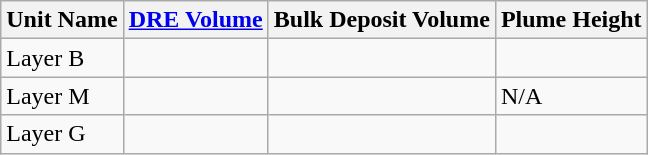<table class="wikitable">
<tr>
<th>Unit Name</th>
<th><a href='#'>DRE Volume</a></th>
<th>Bulk Deposit Volume</th>
<th>Plume Height</th>
</tr>
<tr>
<td>Layer B</td>
<td></td>
<td></td>
<td></td>
</tr>
<tr>
<td>Layer M</td>
<td></td>
<td></td>
<td>N/A</td>
</tr>
<tr>
<td>Layer G</td>
<td></td>
<td></td>
<td></td>
</tr>
</table>
